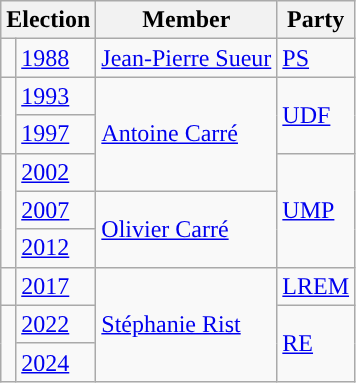<table class="wikitable">
<tr>
<th colspan=2>Election</th>
<th>Member</th>
<th>Party</th>
</tr>
<tr>
<td style="color:inherit;background-color: "></td>
<td><a href='#'>1988</a></td>
<td><a href='#'>Jean-Pierre Sueur</a></td>
<td><a href='#'>PS</a></td>
</tr>
<tr>
<td rowspan="2" style="background-color: "></td>
<td><a href='#'>1993</a></td>
<td rowspan="3"><a href='#'>Antoine Carré</a></td>
<td rowspan="2"><a href='#'>UDF</a></td>
</tr>
<tr>
<td><a href='#'>1997</a></td>
</tr>
<tr>
<td rowspan="3" style="background-color: "></td>
<td><a href='#'>2002</a></td>
<td rowspan="3"><a href='#'>UMP</a></td>
</tr>
<tr>
<td><a href='#'>2007</a></td>
<td rowspan=2><a href='#'>Olivier Carré</a></td>
</tr>
<tr>
<td><a href='#'>2012</a></td>
</tr>
<tr>
<td style="color:inherit;background-color: "></td>
<td><a href='#'>2017</a></td>
<td rowspan="3"><a href='#'>Stéphanie Rist</a></td>
<td><a href='#'>LREM</a></td>
</tr>
<tr>
<td rowspan="2" style="background-color: "></td>
<td><a href='#'>2022</a></td>
<td rowspan="2"><a href='#'>RE</a></td>
</tr>
<tr>
<td><a href='#'>2024</a></td>
</tr>
</table>
